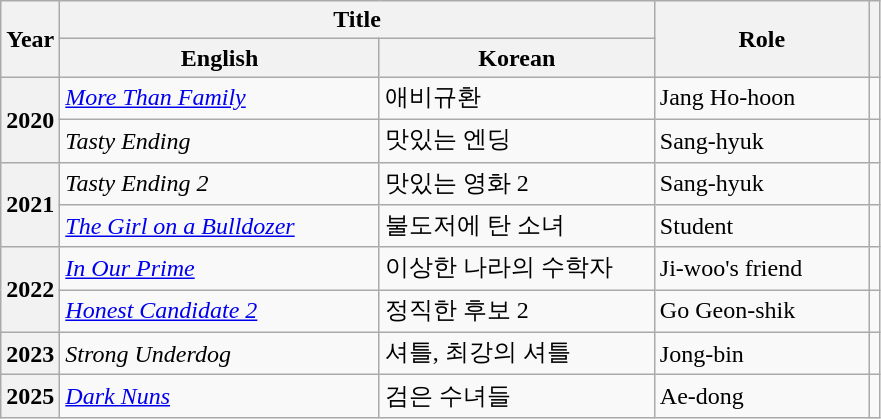<table class="wikitable sortable plainrowheaders">
<tr>
<th scope="col" rowspan="2">Year</th>
<th scope="col" colspan="2">Title</th>
<th scope="col" rowspan="2" style="width:8.5em;">Role</th>
<th scope="col" rowspan="2" class="unsortable"></th>
</tr>
<tr>
<th scope="col" style="width:12.85em;">English</th>
<th scope="col" style="width:11em;">Korean</th>
</tr>
<tr>
<th scope="row" rowspan=2>2020</th>
<td><em><a href='#'>More Than Family</a></em></td>
<td>애비규환</td>
<td>Jang Ho-hoon</td>
<td></td>
</tr>
<tr>
<td><em>Tasty Ending</em></td>
<td>맛있는 엔딩</td>
<td>Sang-hyuk</td>
<td></td>
</tr>
<tr>
<th scope="row" rowspan="2">2021</th>
<td><em>Tasty Ending 2</em></td>
<td>맛있는 영화 2</td>
<td>Sang-hyuk</td>
<td></td>
</tr>
<tr>
<td><em><a href='#'>The Girl on a Bulldozer</a></em></td>
<td>불도저에 탄 소녀</td>
<td>Student</td>
<td></td>
</tr>
<tr>
<th scope="row" rowspan="2">2022</th>
<td><em><a href='#'>In Our Prime</a></em></td>
<td>이상한 나라의 수학자</td>
<td>Ji-woo's friend</td>
<td></td>
</tr>
<tr>
<td><em><a href='#'>Honest Candidate 2</a></em></td>
<td>정직한 후보 2</td>
<td>Go Geon-shik</td>
<td></td>
</tr>
<tr>
<th scope="row">2023</th>
<td><em>Strong Underdog</em></td>
<td>셔틀, 최강의 셔틀</td>
<td>Jong-bin</td>
<td></td>
</tr>
<tr>
<th scope="row">2025</th>
<td><em><a href='#'>Dark Nuns</a></em></td>
<td>검은 수녀들</td>
<td>Ae-dong</td>
<td></td>
</tr>
</table>
